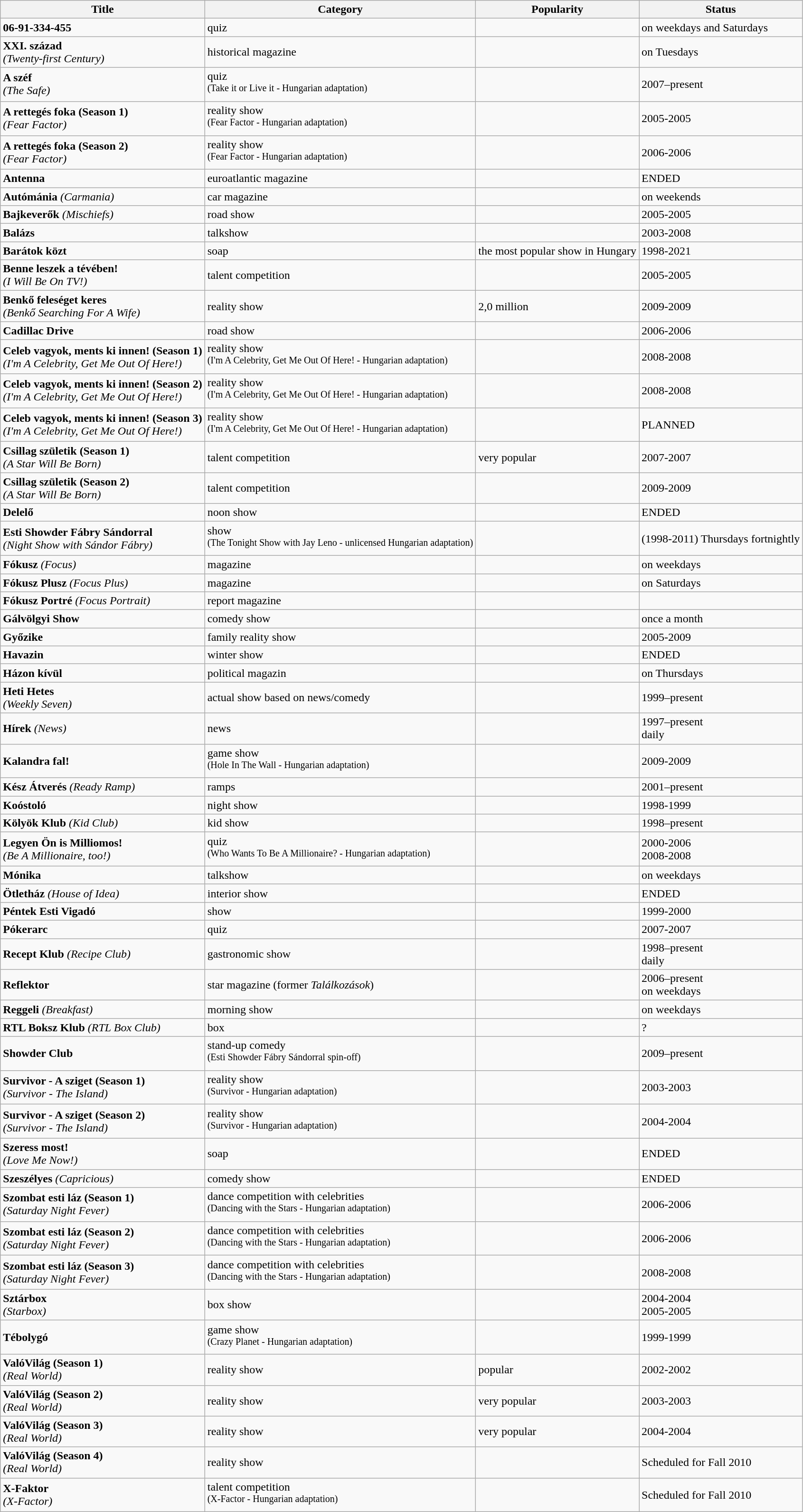<table class="wikitable">
<tr>
<th>Title</th>
<th>Category</th>
<th>Popularity</th>
<th>Status</th>
</tr>
<tr>
<td><strong>06-91-334-455</strong></td>
<td>quiz</td>
<td></td>
<td>on weekdays and Saturdays</td>
</tr>
<tr>
<td><strong>XXI. század</strong><br><em>(Twenty-first Century)</em></td>
<td>historical magazine</td>
<td></td>
<td>on Tuesdays</td>
</tr>
<tr>
<td><strong>A széf</strong><br><em>(The Safe)</em></td>
<td>quiz<br><sup>(Take it or Live it - Hungarian adaptation)</sup></td>
<td></td>
<td>2007–present</td>
</tr>
<tr>
<td><strong>A rettegés foka (Season 1)</strong><br><em>(Fear Factor)</em></td>
<td>reality show<br><sup>(Fear Factor - Hungarian adaptation)</sup></td>
<td></td>
<td>2005-2005</td>
</tr>
<tr>
<td><strong>A rettegés foka (Season 2)</strong><br><em>(Fear Factor)</em></td>
<td>reality show<br><sup>(Fear Factor - Hungarian adaptation)</sup></td>
<td></td>
<td>2006-2006</td>
</tr>
<tr>
<td><strong>Antenna</strong></td>
<td>euroatlantic magazine</td>
<td></td>
<td>ENDED</td>
</tr>
<tr>
<td><strong>Autómánia</strong> <em>(Carmania)</em></td>
<td>car magazine</td>
<td></td>
<td>on weekends</td>
</tr>
<tr>
<td><strong>Bajkeverők</strong> <em>(Mischiefs)</em></td>
<td>road show</td>
<td></td>
<td>2005-2005</td>
</tr>
<tr>
<td><strong>Balázs</strong></td>
<td>talkshow</td>
<td></td>
<td>2003-2008</td>
</tr>
<tr>
<td><strong>Barátok közt</strong></td>
<td>soap</td>
<td>the most popular show in Hungary</td>
<td>1998-2021</td>
</tr>
<tr>
<td><strong>Benne leszek a tévében!</strong><br><em>(I Will Be On TV!)</em></td>
<td>talent competition</td>
<td></td>
<td>2005-2005</td>
</tr>
<tr>
<td><strong>Benkő feleséget keres</strong><br><em>(Benkő Searching For A Wife)</em></td>
<td>reality show</td>
<td>2,0 million</td>
<td>2009-2009</td>
</tr>
<tr>
<td><strong>Cadillac Drive</strong></td>
<td>road show</td>
<td></td>
<td>2006-2006</td>
</tr>
<tr>
<td><strong>Celeb vagyok, ments ki innen! (Season 1)</strong><br><em>(I'm A Celebrity, Get Me Out Of Here!)</em></td>
<td>reality show<br><sup>(I'm A Celebrity, Get Me Out Of Here! - Hungarian adaptation)</sup></td>
<td></td>
<td>2008-2008</td>
</tr>
<tr>
<td><strong>Celeb vagyok, ments ki innen! (Season 2)</strong><br><em>(I'm A Celebrity, Get Me Out Of Here!)</em></td>
<td>reality show<br><sup>(I'm A Celebrity, Get Me Out Of Here! - Hungarian adaptation)</sup></td>
<td></td>
<td>2008-2008</td>
</tr>
<tr>
<td><strong>Celeb vagyok, ments ki innen! (Season 3)</strong><br><em>(I'm A Celebrity, Get Me Out Of Here!)</em></td>
<td>reality show<br><sup>(I'm A Celebrity, Get Me Out Of Here! - Hungarian adaptation)</sup></td>
<td></td>
<td>PLANNED</td>
</tr>
<tr>
<td><strong>Csillag születik (Season 1)</strong><br><em>(A Star Will Be Born)</em></td>
<td>talent competition</td>
<td>very popular</td>
<td>2007-2007</td>
</tr>
<tr>
<td><strong>Csillag születik (Season 2)</strong><br><em>(A Star Will Be Born)</em></td>
<td>talent competition</td>
<td></td>
<td>2009-2009</td>
</tr>
<tr>
<td><strong>Delelő</strong></td>
<td>noon show</td>
<td></td>
<td>ENDED</td>
</tr>
<tr>
<td><strong>Esti Showder Fábry Sándorral</strong><br><em>(Night Show with Sándor Fábry)</em></td>
<td>show<br><sup>(The Tonight Show with Jay Leno - unlicensed Hungarian adaptation)</sup></td>
<td></td>
<td>(1998-2011) Thursdays fortnightly</td>
</tr>
<tr>
<td><strong>Fókusz</strong> <em>(Focus)</em></td>
<td>magazine</td>
<td></td>
<td>on weekdays</td>
</tr>
<tr>
<td><strong>Fókusz Plusz</strong> <em>(Focus Plus)</em></td>
<td>magazine</td>
<td></td>
<td>on Saturdays</td>
</tr>
<tr>
<td><strong>Fókusz Portré</strong> <em>(Focus Portrait)</em></td>
<td>report magazine</td>
<td></td>
</tr>
<tr>
<td><strong>Gálvölgyi Show</strong></td>
<td>comedy show</td>
<td></td>
<td>once a month</td>
</tr>
<tr>
<td><strong>Győzike</strong></td>
<td>family reality show</td>
<td></td>
<td>2005-2009</td>
</tr>
<tr>
<td><strong>Havazin</strong></td>
<td>winter show</td>
<td></td>
<td>ENDED</td>
</tr>
<tr>
<td><strong>Házon kívül</strong></td>
<td>political magazin</td>
<td></td>
<td>on Thursdays</td>
</tr>
<tr>
<td><strong>Heti Hetes</strong><br><em>(Weekly Seven)</em></td>
<td>actual show based on news/comedy</td>
<td></td>
<td>1999–present</td>
</tr>
<tr>
<td><strong>Hírek</strong> <em>(News)</em></td>
<td>news</td>
<td></td>
<td>1997–present<br>daily</td>
</tr>
<tr>
<td><strong>Kalandra fal!</strong></td>
<td>game show<br><sup>(Hole In The Wall - Hungarian adaptation)</sup></td>
<td></td>
<td>2009-2009</td>
</tr>
<tr>
<td><strong>Kész Átverés</strong> <em>(Ready Ramp)</em></td>
<td>ramps</td>
<td></td>
<td>2001–present</td>
</tr>
<tr>
<td><strong>Koóstoló</strong></td>
<td>night show</td>
<td></td>
<td>1998-1999</td>
</tr>
<tr>
<td><strong>Kölyök Klub</strong> <em>(Kid Club)</em></td>
<td>kid show</td>
<td></td>
<td>1998–present</td>
</tr>
<tr>
<td><strong>Legyen Ön is Milliomos!</strong><br><em>(Be A Millionaire, too!)</em></td>
<td>quiz<br><sup>(Who Wants To Be A Millionaire? - Hungarian adaptation)</sup></td>
<td></td>
<td>2000-2006<br>2008-2008</td>
</tr>
<tr>
<td><strong>Mónika</strong></td>
<td>talkshow</td>
<td></td>
<td>on weekdays</td>
</tr>
<tr>
<td><strong>Ötletház</strong> <em>(House of Idea)</em></td>
<td>interior show</td>
<td></td>
<td>ENDED</td>
</tr>
<tr>
<td><strong>Péntek Esti Vigadó</strong></td>
<td>show</td>
<td></td>
<td>1999-2000</td>
</tr>
<tr>
<td><strong>Pókerarc</strong></td>
<td>quiz</td>
<td></td>
<td>2007-2007</td>
</tr>
<tr>
<td><strong>Recept Klub</strong> <em>(Recipe Club)</em></td>
<td>gastronomic show</td>
<td></td>
<td>1998–present<br>daily</td>
</tr>
<tr>
<td><strong>Reflektor</strong></td>
<td>star magazine (former <em>Találkozások</em>)</td>
<td></td>
<td>2006–present<br>on weekdays</td>
</tr>
<tr>
<td><strong>Reggeli</strong> <em>(Breakfast)</em></td>
<td>morning show</td>
<td></td>
<td>on weekdays</td>
</tr>
<tr>
<td><strong>RTL Boksz Klub</strong> <em>(RTL Box Club)</em></td>
<td>box</td>
<td></td>
<td>?</td>
</tr>
<tr>
<td><strong>Showder Club</strong></td>
<td>stand-up comedy<br><sup>(Esti Showder Fábry Sándorral spin-off)</sup></td>
<td></td>
<td>2009–present</td>
</tr>
<tr>
<td><strong>Survivor - A sziget (Season 1)</strong><br><em>(Survivor - The Island)</em></td>
<td>reality show<br><sup>(Survivor - Hungarian adaptation)</sup></td>
<td></td>
<td>2003-2003</td>
</tr>
<tr>
<td><strong>Survivor - A sziget (Season 2)</strong><br><em>(Survivor - The Island)</em></td>
<td>reality show<br><sup>(Survivor - Hungarian adaptation)</sup></td>
<td></td>
<td>2004-2004</td>
</tr>
<tr>
<td><strong>Szeress most!</strong><br><em>(Love Me Now!)</em></td>
<td>soap</td>
<td></td>
<td>ENDED</td>
</tr>
<tr>
<td><strong>Szeszélyes</strong> <em>(Capricious)</em></td>
<td>comedy show</td>
<td></td>
<td>ENDED</td>
</tr>
<tr>
<td><strong>Szombat esti láz (Season 1)</strong><br><em>(Saturday Night Fever)</em></td>
<td>dance competition with celebrities<br><sup>(Dancing with the Stars - Hungarian adaptation)</sup></td>
<td></td>
<td>2006-2006</td>
</tr>
<tr>
<td><strong>Szombat esti láz (Season 2)</strong><br><em>(Saturday Night Fever)</em></td>
<td>dance competition with celebrities<br><sup>(Dancing with the Stars - Hungarian adaptation)</sup></td>
<td></td>
<td>2006-2006</td>
</tr>
<tr>
<td><strong>Szombat esti láz (Season 3)</strong><br><em>(Saturday Night Fever)</em></td>
<td>dance competition with celebrities<br><sup>(Dancing with the Stars - Hungarian adaptation)</sup></td>
<td></td>
<td>2008-2008</td>
</tr>
<tr>
<td><strong>Sztárbox</strong><br><em>(Starbox)</em></td>
<td>box show</td>
<td></td>
<td>2004-2004<br>2005-2005</td>
</tr>
<tr>
<td><strong>Tébolygó</strong></td>
<td>game show<br><sup>(Crazy Planet - Hungarian adaptation)</sup></td>
<td></td>
<td>1999-1999</td>
</tr>
<tr>
<td><strong>ValóVilág (Season 1)</strong><br><em>(Real World)</em></td>
<td>reality show</td>
<td>popular</td>
<td>2002-2002</td>
</tr>
<tr>
<td><strong>ValóVilág (Season 2)</strong><br><em>(Real World)</em></td>
<td>reality show</td>
<td>very popular</td>
<td>2003-2003</td>
</tr>
<tr>
<td><strong>ValóVilág (Season 3)</strong><br><em>(Real World)</em></td>
<td>reality show</td>
<td>very popular</td>
<td>2004-2004</td>
</tr>
<tr>
<td><strong>ValóVilág (Season 4)</strong><br><em>(Real World)</em></td>
<td>reality show</td>
<td></td>
<td>Scheduled for Fall 2010</td>
</tr>
<tr>
<td><strong>X-Faktor</strong><br><em>(X-Factor)</em></td>
<td>talent competition<br><sup>(X-Factor - Hungarian adaptation)</sup></td>
<td></td>
<td>Scheduled for Fall 2010</td>
</tr>
</table>
